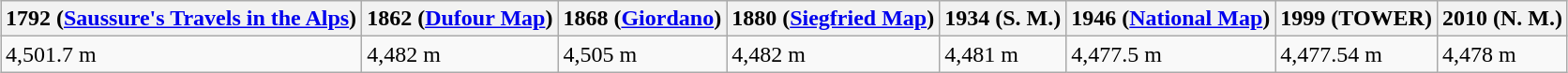<table class="wikitable" style="margin-left: auto; margin-right: auto; border: none;">
<tr>
<th>1792 (<a href='#'>Saussure's Travels in the Alps</a>)</th>
<th>1862 (<a href='#'>Dufour Map</a>)</th>
<th>1868 (<a href='#'>Giordano</a>)</th>
<th>1880 (<a href='#'>Siegfried Map</a>)</th>
<th>1934 (S. M.)</th>
<th>1946 (<a href='#'>National Map</a>)</th>
<th>1999 (TOWER)</th>
<th>2010 (N. M.)</th>
</tr>
<tr>
<td>4,501.7 m <br></td>
<td>4,482 m</td>
<td>4,505 m</td>
<td>4,482 m</td>
<td>4,481 m</td>
<td>4,477.5 m</td>
<td>4,477.54 m</td>
<td>4,478 m</td>
</tr>
</table>
